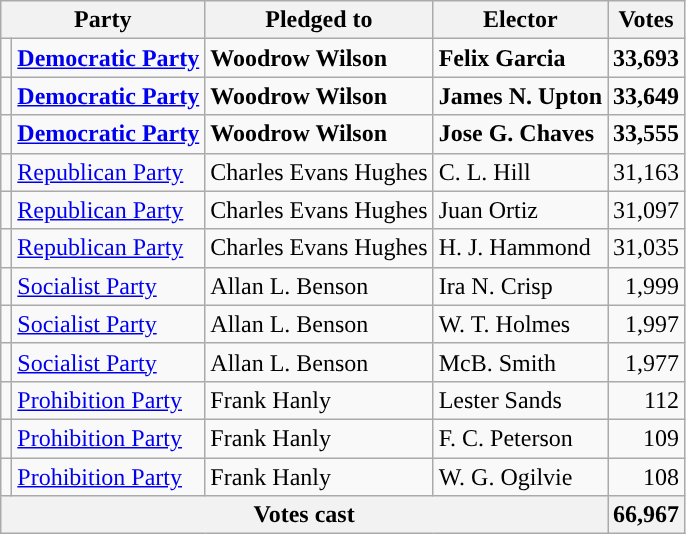<table class="wikitable">
<tr>
<th colspan=2>Party</th>
<th>Pledged to</th>
<th>Elector</th>
<th>Votes</th>
</tr>
<tr style="font-weight:bold">
<td bgcolor=></td>
<td><a href='#'>Democratic Party</a></td>
<td>Woodrow Wilson</td>
<td>Felix Garcia</td>
<td align=right>33,693</td>
</tr>
<tr style="font-weight:bold">
<td bgcolor=></td>
<td><a href='#'>Democratic Party</a></td>
<td>Woodrow Wilson</td>
<td>James N. Upton</td>
<td align=right>33,649</td>
</tr>
<tr style="font-weight:bold">
<td bgcolor=></td>
<td><a href='#'>Democratic Party</a></td>
<td>Woodrow Wilson</td>
<td>Jose G. Chaves</td>
<td align=right>33,555</td>
</tr>
<tr>
<td></td>
<td><a href='#'>Republican Party</a></td>
<td>Charles Evans Hughes</td>
<td>C. L. Hill</td>
<td align="right">31,163</td>
</tr>
<tr>
<td></td>
<td><a href='#'>Republican Party</a></td>
<td>Charles Evans Hughes</td>
<td>Juan Ortiz</td>
<td align="right">31,097</td>
</tr>
<tr>
<td></td>
<td><a href='#'>Republican Party</a></td>
<td>Charles Evans Hughes</td>
<td>H. J. Hammond</td>
<td align="right">31,035</td>
</tr>
<tr>
<td bgcolor=></td>
<td><a href='#'>Socialist Party</a></td>
<td>Allan L. Benson</td>
<td>Ira N. Crisp</td>
<td align="right">1,999</td>
</tr>
<tr>
<td bgcolor=></td>
<td><a href='#'>Socialist Party</a></td>
<td>Allan L. Benson</td>
<td>W. T. Holmes</td>
<td align="right">1,997</td>
</tr>
<tr>
<td bgcolor=></td>
<td><a href='#'>Socialist Party</a></td>
<td>Allan L. Benson</td>
<td>McB. Smith</td>
<td align="right">1,977</td>
</tr>
<tr>
<td></td>
<td><a href='#'>Prohibition Party</a></td>
<td>Frank Hanly</td>
<td>Lester Sands</td>
<td align=right>112</td>
</tr>
<tr>
<td></td>
<td><a href='#'>Prohibition Party</a></td>
<td>Frank Hanly</td>
<td>F. C. Peterson</td>
<td align=right>109</td>
</tr>
<tr ">
<td></td>
<td><a href='#'>Prohibition Party</a></td>
<td>Frank Hanly</td>
<td>W. G. Ogilvie</td>
<td align=right>108</td>
</tr>
<tr>
<th colspan="4">Votes cast</th>
<th>66,967</th>
</tr>
</table>
